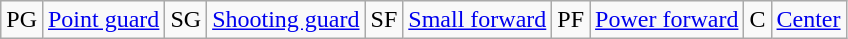<table class="wikitable">
<tr>
<td>PG</td>
<td><a href='#'>Point guard</a></td>
<td>SG</td>
<td><a href='#'>Shooting guard</a></td>
<td>SF</td>
<td><a href='#'>Small forward</a></td>
<td>PF</td>
<td><a href='#'>Power forward</a></td>
<td>C</td>
<td><a href='#'>Center</a></td>
</tr>
</table>
